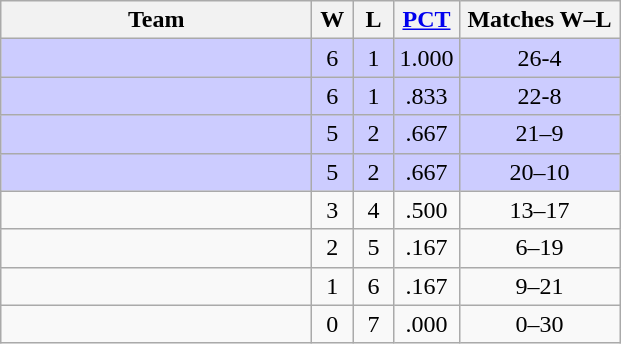<table class="wikitable" style="text-align:center;">
<tr>
<th width=200px>Team</th>
<th width=20px>W</th>
<th width=20px>L</th>
<th width=30px><a href='#'>PCT</a></th>
<th width=100px>Matches W–L</th>
</tr>
<tr bgcolor=#CCCCFF>
<td align=left></td>
<td>6</td>
<td>1</td>
<td>1.000</td>
<td>26-4</td>
</tr>
<tr bgcolor=#CCCCFF>
<td align=left></td>
<td>6</td>
<td>1</td>
<td>.833</td>
<td>22-8</td>
</tr>
<tr bgcolor=#CCCCFF>
<td align=left></td>
<td>5</td>
<td>2</td>
<td>.667</td>
<td>21–9</td>
</tr>
<tr bgcolor=#CCCCFF>
<td align=left></td>
<td>5</td>
<td>2</td>
<td>.667</td>
<td>20–10</td>
</tr>
<tr>
<td align=left></td>
<td>3</td>
<td>4</td>
<td>.500</td>
<td>13–17</td>
</tr>
<tr>
<td align=left></td>
<td>2</td>
<td>5</td>
<td>.167</td>
<td>6–19</td>
</tr>
<tr>
<td align=left></td>
<td>1</td>
<td>6</td>
<td>.167</td>
<td>9–21</td>
</tr>
<tr>
<td align=left></td>
<td>0</td>
<td>7</td>
<td>.000</td>
<td>0–30</td>
</tr>
</table>
